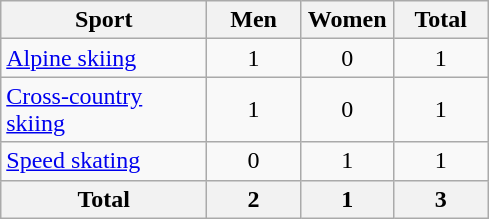<table class="wikitable sortable" style=text-align:center>
<tr>
<th width=130>Sport</th>
<th width=55>Men</th>
<th width=55>Women</th>
<th width=55>Total</th>
</tr>
<tr>
<td align=left><a href='#'>Alpine skiing</a></td>
<td>1</td>
<td>0</td>
<td>1</td>
</tr>
<tr>
<td align=left><a href='#'>Cross-country skiing</a></td>
<td>1</td>
<td>0</td>
<td>1</td>
</tr>
<tr>
<td align=left><a href='#'>Speed skating</a></td>
<td>0</td>
<td>1</td>
<td>1</td>
</tr>
<tr>
<th>Total</th>
<th>2</th>
<th>1</th>
<th>3</th>
</tr>
</table>
